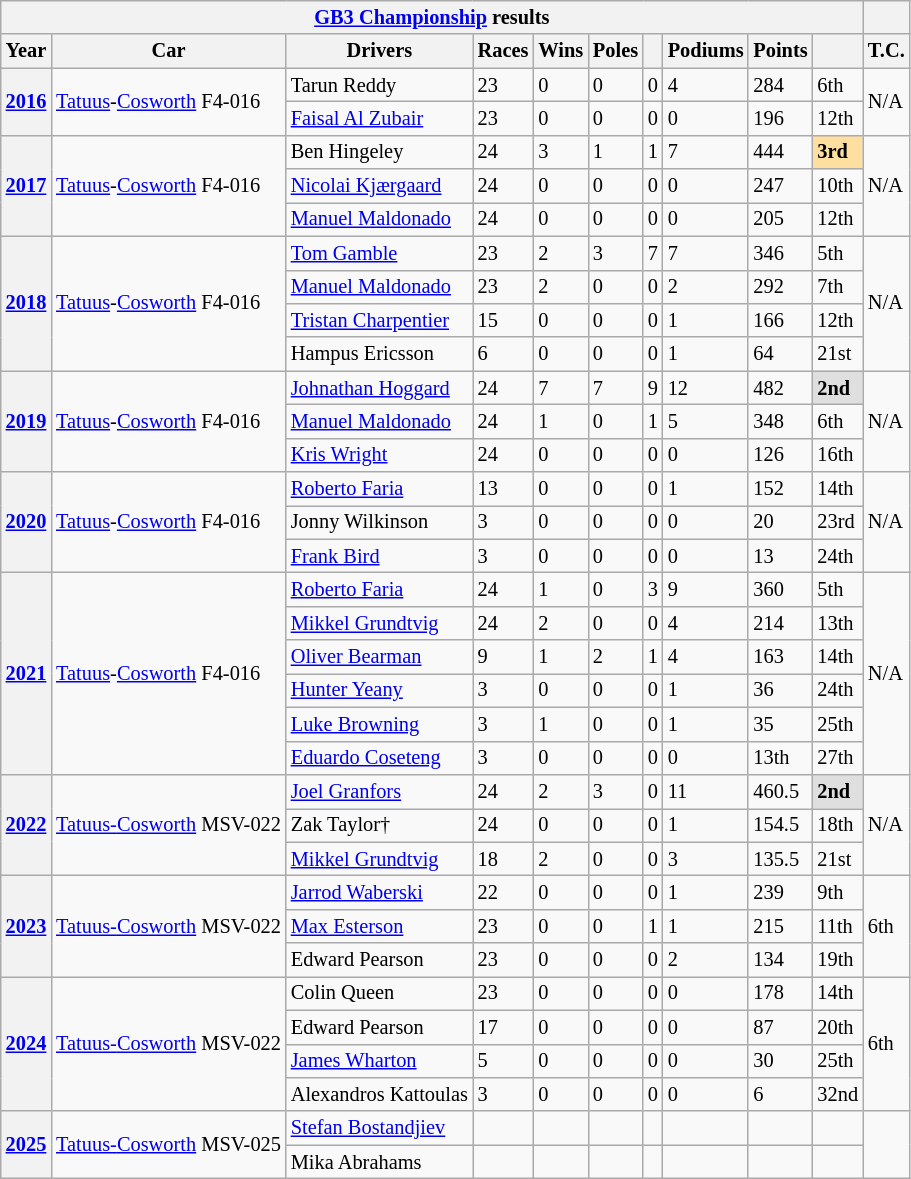<table class="wikitable" style="font-size:85%">
<tr>
<th colspan="10"><a href='#'>GB3 Championship</a> results</th>
<th></th>
</tr>
<tr>
<th>Year</th>
<th>Car</th>
<th>Drivers</th>
<th>Races</th>
<th>Wins</th>
<th>Poles</th>
<th></th>
<th>Podiums</th>
<th>Points</th>
<th></th>
<th>T.C.</th>
</tr>
<tr>
<th rowspan=2><a href='#'>2016</a></th>
<td rowspan=2><a href='#'>Tatuus</a>-<a href='#'>Cosworth</a> F4-016</td>
<td> Tarun Reddy</td>
<td>23</td>
<td>0</td>
<td>0</td>
<td>0</td>
<td>4</td>
<td>284</td>
<td>6th</td>
<td rowspan="2">N/A</td>
</tr>
<tr>
<td> <a href='#'>Faisal Al Zubair</a></td>
<td>23</td>
<td>0</td>
<td>0</td>
<td>0</td>
<td>0</td>
<td>196</td>
<td>12th</td>
</tr>
<tr>
<th rowspan="3"><a href='#'>2017</a></th>
<td rowspan="3"><a href='#'>Tatuus</a>-<a href='#'>Cosworth</a> F4-016</td>
<td> Ben Hingeley</td>
<td>24</td>
<td>3</td>
<td>1</td>
<td>1</td>
<td>7</td>
<td>444</td>
<td style="background:#FFDF9F;"><strong>3rd</strong></td>
<td rowspan="3">N/A</td>
</tr>
<tr>
<td> <a href='#'>Nicolai Kjærgaard</a></td>
<td>24</td>
<td>0</td>
<td>0</td>
<td>0</td>
<td>0</td>
<td>247</td>
<td>10th</td>
</tr>
<tr>
<td> <a href='#'>Manuel Maldonado</a></td>
<td>24</td>
<td>0</td>
<td>0</td>
<td>0</td>
<td>0</td>
<td>205</td>
<td>12th</td>
</tr>
<tr>
<th rowspan="4"><a href='#'>2018</a></th>
<td rowspan="4"><a href='#'>Tatuus</a>-<a href='#'>Cosworth</a> F4-016</td>
<td> <a href='#'>Tom Gamble</a></td>
<td>23</td>
<td>2</td>
<td>3</td>
<td>7</td>
<td>7</td>
<td>346</td>
<td>5th</td>
<td rowspan="4">N/A</td>
</tr>
<tr>
<td> <a href='#'>Manuel Maldonado</a></td>
<td>23</td>
<td>2</td>
<td>0</td>
<td>0</td>
<td>2</td>
<td>292</td>
<td>7th</td>
</tr>
<tr>
<td> <a href='#'>Tristan Charpentier</a></td>
<td>15</td>
<td>0</td>
<td>0</td>
<td>0</td>
<td>1</td>
<td>166</td>
<td>12th</td>
</tr>
<tr>
<td> Hampus Ericsson</td>
<td>6</td>
<td>0</td>
<td>0</td>
<td>0</td>
<td>1</td>
<td>64</td>
<td>21st</td>
</tr>
<tr>
<th rowspan=3><a href='#'>2019</a></th>
<td rowspan=3><a href='#'>Tatuus</a>-<a href='#'>Cosworth</a> F4-016</td>
<td> <a href='#'>Johnathan Hoggard</a></td>
<td>24</td>
<td>7</td>
<td>7</td>
<td>9</td>
<td>12</td>
<td>482</td>
<td style="background:#DFDFDF;"><strong>2nd</strong></td>
<td rowspan="3">N/A</td>
</tr>
<tr>
<td> <a href='#'>Manuel Maldonado</a></td>
<td>24</td>
<td>1</td>
<td>0</td>
<td>1</td>
<td>5</td>
<td>348</td>
<td>6th</td>
</tr>
<tr>
<td> <a href='#'>Kris Wright</a></td>
<td>24</td>
<td>0</td>
<td>0</td>
<td>0</td>
<td>0</td>
<td>126</td>
<td>16th</td>
</tr>
<tr>
<th rowspan=3><a href='#'>2020</a></th>
<td rowspan=3><a href='#'>Tatuus</a>-<a href='#'>Cosworth</a> F4-016</td>
<td> <a href='#'>Roberto Faria</a></td>
<td>13</td>
<td>0</td>
<td>0</td>
<td>0</td>
<td>1</td>
<td>152</td>
<td>14th</td>
<td rowspan="3">N/A</td>
</tr>
<tr>
<td> Jonny Wilkinson</td>
<td>3</td>
<td>0</td>
<td>0</td>
<td>0</td>
<td>0</td>
<td>20</td>
<td>23rd</td>
</tr>
<tr>
<td> <a href='#'>Frank Bird</a></td>
<td>3</td>
<td>0</td>
<td>0</td>
<td>0</td>
<td>0</td>
<td>13</td>
<td>24th</td>
</tr>
<tr>
<th rowspan="6"><a href='#'>2021</a></th>
<td rowspan="6"><a href='#'>Tatuus</a>-<a href='#'>Cosworth</a> F4-016</td>
<td> <a href='#'>Roberto Faria</a></td>
<td>24</td>
<td>1</td>
<td>0</td>
<td>3</td>
<td>9</td>
<td>360</td>
<td>5th</td>
<td rowspan="6">N/A</td>
</tr>
<tr>
<td> <a href='#'>Mikkel Grundtvig</a></td>
<td>24</td>
<td>2</td>
<td>0</td>
<td>0</td>
<td>4</td>
<td>214</td>
<td>13th</td>
</tr>
<tr>
<td> <a href='#'>Oliver Bearman</a></td>
<td>9</td>
<td>1</td>
<td>2</td>
<td>1</td>
<td>4</td>
<td>163</td>
<td>14th</td>
</tr>
<tr>
<td> <a href='#'>Hunter Yeany</a></td>
<td>3</td>
<td>0</td>
<td>0</td>
<td>0</td>
<td>1</td>
<td>36</td>
<td>24th</td>
</tr>
<tr>
<td> <a href='#'>Luke Browning</a></td>
<td>3</td>
<td>1</td>
<td>0</td>
<td>0</td>
<td>1</td>
<td>35</td>
<td>25th</td>
</tr>
<tr>
<td> <a href='#'>Eduardo Coseteng</a></td>
<td>3</td>
<td>0</td>
<td>0</td>
<td>0</td>
<td>0</td>
<td>13th</td>
<td>27th</td>
</tr>
<tr>
<th rowspan="3"><a href='#'>2022</a></th>
<td rowspan="3"><a href='#'>Tatuus-</a><a href='#'>Cosworth</a> MSV-022</td>
<td> <a href='#'>Joel Granfors</a></td>
<td>24</td>
<td>2</td>
<td>3</td>
<td>0</td>
<td>11</td>
<td>460.5</td>
<td style="background:#DFDFDF;"><strong>2nd</strong></td>
<td rowspan="3">N/A</td>
</tr>
<tr>
<td> Zak Taylor†</td>
<td>24</td>
<td>0</td>
<td>0</td>
<td>0</td>
<td>1</td>
<td>154.5</td>
<td>18th</td>
</tr>
<tr>
<td> <a href='#'>Mikkel Grundtvig</a></td>
<td>18</td>
<td>2</td>
<td>0</td>
<td>0</td>
<td>3</td>
<td>135.5</td>
<td>21st</td>
</tr>
<tr>
<th rowspan="3"><a href='#'>2023</a></th>
<td rowspan="3"><a href='#'>Tatuus-</a><a href='#'>Cosworth</a> MSV-022</td>
<td> <a href='#'>Jarrod Waberski</a></td>
<td>22</td>
<td>0</td>
<td>0</td>
<td>0</td>
<td>1</td>
<td>239</td>
<td>9th</td>
<td rowspan="3">6th</td>
</tr>
<tr>
<td> <a href='#'>Max Esterson</a></td>
<td>23</td>
<td>0</td>
<td>0</td>
<td>1</td>
<td>1</td>
<td>215</td>
<td>11th</td>
</tr>
<tr>
<td> Edward Pearson</td>
<td>23</td>
<td>0</td>
<td>0</td>
<td>0</td>
<td>2</td>
<td>134</td>
<td>19th</td>
</tr>
<tr>
<th rowspan="4"><a href='#'>2024</a></th>
<td rowspan="4"><a href='#'>Tatuus-</a><a href='#'>Cosworth</a> MSV-022</td>
<td> Colin Queen</td>
<td>23</td>
<td>0</td>
<td>0</td>
<td>0</td>
<td>0</td>
<td>178</td>
<td>14th</td>
<td rowspan="4">6th</td>
</tr>
<tr>
<td> Edward Pearson</td>
<td>17</td>
<td>0</td>
<td>0</td>
<td>0</td>
<td>0</td>
<td>87</td>
<td>20th</td>
</tr>
<tr>
<td> <a href='#'>James Wharton</a></td>
<td>5</td>
<td>0</td>
<td>0</td>
<td>0</td>
<td>0</td>
<td>30</td>
<td>25th</td>
</tr>
<tr>
<td> Alexandros Kattoulas</td>
<td>3</td>
<td>0</td>
<td>0</td>
<td>0</td>
<td>0</td>
<td>6</td>
<td>32nd</td>
</tr>
<tr>
<th rowspan="2"><a href='#'>2025</a></th>
<td rowspan="2"><a href='#'>Tatuus-</a><a href='#'>Cosworth</a> MSV-025</td>
<td> <a href='#'>Stefan Bostandjiev</a></td>
<td></td>
<td></td>
<td></td>
<td></td>
<td></td>
<td></td>
<td></td>
<td rowspan="2"></td>
</tr>
<tr>
<td> Mika Abrahams</td>
<td></td>
<td></td>
<td></td>
<td></td>
<td></td>
<td></td>
<td></td>
</tr>
</table>
